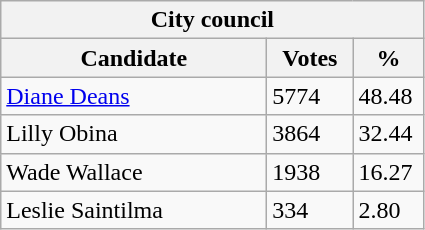<table class="wikitable">
<tr>
<th colspan="3">City council</th>
</tr>
<tr>
<th style="width: 170px">Candidate</th>
<th style="width: 50px">Votes</th>
<th style="width: 40px">%</th>
</tr>
<tr>
<td><a href='#'>Diane Deans</a></td>
<td>5774</td>
<td>48.48</td>
</tr>
<tr>
<td>Lilly Obina</td>
<td>3864</td>
<td>32.44</td>
</tr>
<tr>
<td>Wade Wallace</td>
<td>1938</td>
<td>16.27</td>
</tr>
<tr>
<td>Leslie Saintilma</td>
<td>334</td>
<td>2.80</td>
</tr>
</table>
